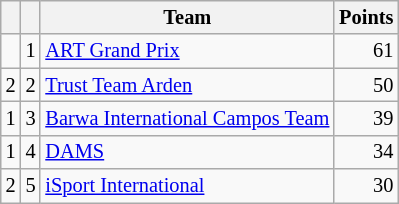<table class="wikitable" style="font-size: 85%;">
<tr>
<th></th>
<th></th>
<th>Team</th>
<th>Points</th>
</tr>
<tr>
<td align="left"></td>
<td align="center">1</td>
<td> <a href='#'>ART Grand Prix</a></td>
<td align="right">61</td>
</tr>
<tr>
<td align="left"> 2</td>
<td align="center">2</td>
<td> <a href='#'>Trust Team Arden</a></td>
<td align="right">50</td>
</tr>
<tr>
<td align="left"> 1</td>
<td align="center">3</td>
<td> <a href='#'>Barwa International Campos Team</a></td>
<td align="right">39</td>
</tr>
<tr>
<td align="left"> 1</td>
<td align="center">4</td>
<td> <a href='#'>DAMS</a></td>
<td align="right">34</td>
</tr>
<tr>
<td align="left"> 2</td>
<td align="center">5</td>
<td> <a href='#'>iSport International</a></td>
<td align="right">30</td>
</tr>
</table>
